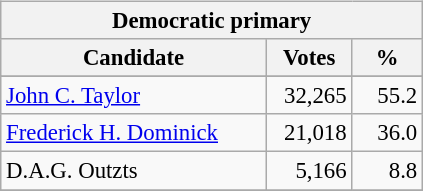<table class="wikitable" align="left" style="margin: 1em 1em 1em 0; font-size: 95%;">
<tr>
<th colspan="3">Democratic primary</th>
</tr>
<tr>
<th colspan="1" style="width: 170px">Candidate</th>
<th style="width: 50px">Votes</th>
<th style="width: 40px">%</th>
</tr>
<tr>
</tr>
<tr>
<td><a href='#'>John C. Taylor</a></td>
<td align="right">32,265</td>
<td align="right">55.2</td>
</tr>
<tr>
<td><a href='#'>Frederick H. Dominick</a></td>
<td align="right">21,018</td>
<td align="right">36.0</td>
</tr>
<tr>
<td>D.A.G. Outzts</td>
<td align="right">5,166</td>
<td align="right">8.8</td>
</tr>
<tr>
</tr>
</table>
